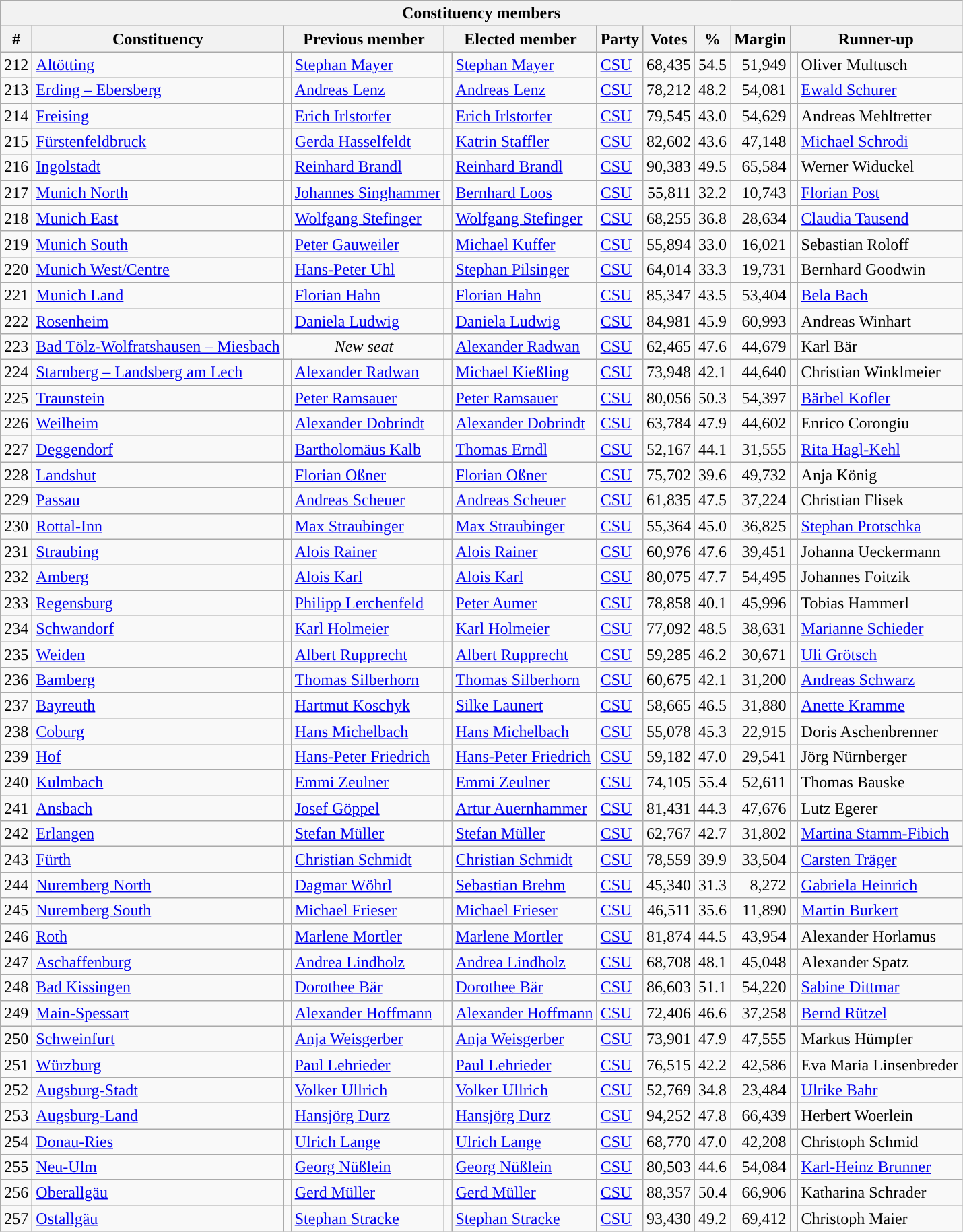<table class="wikitable sortable" style="text-align:right">
<tr>
<th colspan="12">Constituency members</th>
</tr>
<tr>
<th>#</th>
<th>Constituency</th>
<th colspan="2">Previous member</th>
<th colspan="2">Elected member</th>
<th>Party</th>
<th>Votes</th>
<th>%</th>
<th>Margin</th>
<th colspan="2">Runner-up</th>
</tr>
<tr>
<td>212</td>
<td align=left><a href='#'>Altötting</a></td>
<td bgcolor=></td>
<td align=left><a href='#'>Stephan Mayer</a></td>
<td bgcolor=></td>
<td align=left><a href='#'>Stephan Mayer</a></td>
<td align=left><a href='#'>CSU</a></td>
<td>68,435</td>
<td>54.5</td>
<td>51,949</td>
<td bgcolor=></td>
<td align=left>Oliver Multusch</td>
</tr>
<tr>
<td>213</td>
<td align=left><a href='#'>Erding – Ebersberg</a></td>
<td bgcolor=></td>
<td align=left><a href='#'>Andreas Lenz</a></td>
<td bgcolor=></td>
<td align=left><a href='#'>Andreas Lenz</a></td>
<td align=left><a href='#'>CSU</a></td>
<td>78,212</td>
<td>48.2</td>
<td>54,081</td>
<td bgcolor=></td>
<td align=left><a href='#'>Ewald Schurer</a></td>
</tr>
<tr>
<td>214</td>
<td align=left><a href='#'>Freising</a></td>
<td bgcolor=></td>
<td align=left><a href='#'>Erich Irlstorfer</a></td>
<td bgcolor=></td>
<td align=left><a href='#'>Erich Irlstorfer</a></td>
<td align=left><a href='#'>CSU</a></td>
<td>79,545</td>
<td>43.0</td>
<td>54,629</td>
<td bgcolor=></td>
<td align=left>Andreas Mehltretter</td>
</tr>
<tr>
<td>215</td>
<td align=left><a href='#'>Fürstenfeldbruck</a></td>
<td bgcolor=></td>
<td align=left><a href='#'>Gerda Hasselfeldt</a></td>
<td bgcolor=></td>
<td align=left><a href='#'>Katrin Staffler</a></td>
<td align=left><a href='#'>CSU</a></td>
<td>82,602</td>
<td>43.6</td>
<td>47,148</td>
<td bgcolor=></td>
<td align=left><a href='#'>Michael Schrodi</a></td>
</tr>
<tr>
<td>216</td>
<td align=left><a href='#'>Ingolstadt</a></td>
<td bgcolor=></td>
<td align=left><a href='#'>Reinhard Brandl</a></td>
<td bgcolor=></td>
<td align=left><a href='#'>Reinhard Brandl</a></td>
<td align=left><a href='#'>CSU</a></td>
<td>90,383</td>
<td>49.5</td>
<td>65,584</td>
<td bgcolor=></td>
<td align=left>Werner Widuckel</td>
</tr>
<tr>
<td>217</td>
<td align=left><a href='#'>Munich North</a></td>
<td bgcolor=></td>
<td align=left><a href='#'>Johannes Singhammer</a></td>
<td bgcolor=></td>
<td align=left><a href='#'>Bernhard Loos</a></td>
<td align=left><a href='#'>CSU</a></td>
<td>55,811</td>
<td>32.2</td>
<td>10,743</td>
<td bgcolor=></td>
<td align=left><a href='#'>Florian Post</a></td>
</tr>
<tr>
<td>218</td>
<td align=left><a href='#'>Munich East</a></td>
<td bgcolor=></td>
<td align=left><a href='#'>Wolfgang Stefinger</a></td>
<td bgcolor=></td>
<td align=left><a href='#'>Wolfgang Stefinger</a></td>
<td align=left><a href='#'>CSU</a></td>
<td>68,255</td>
<td>36.8</td>
<td>28,634</td>
<td bgcolor=></td>
<td align=left><a href='#'>Claudia Tausend</a></td>
</tr>
<tr>
<td>219</td>
<td align=left><a href='#'>Munich South</a></td>
<td bgcolor=></td>
<td align=left><a href='#'>Peter Gauweiler</a></td>
<td bgcolor=></td>
<td align=left><a href='#'>Michael Kuffer</a></td>
<td align=left><a href='#'>CSU</a></td>
<td>55,894</td>
<td>33.0</td>
<td>16,021</td>
<td bgcolor=></td>
<td align=left>Sebastian Roloff</td>
</tr>
<tr>
<td>220</td>
<td align=left><a href='#'>Munich West/Centre</a></td>
<td bgcolor=></td>
<td align=left><a href='#'>Hans-Peter Uhl</a></td>
<td bgcolor=></td>
<td align=left><a href='#'>Stephan Pilsinger</a></td>
<td align=left><a href='#'>CSU</a></td>
<td>64,014</td>
<td>33.3</td>
<td>19,731</td>
<td bgcolor=></td>
<td align=left>Bernhard Goodwin</td>
</tr>
<tr>
<td>221</td>
<td align=left><a href='#'>Munich Land</a></td>
<td bgcolor=></td>
<td align=left><a href='#'>Florian Hahn</a></td>
<td bgcolor=></td>
<td align=left><a href='#'>Florian Hahn</a></td>
<td align=left><a href='#'>CSU</a></td>
<td>85,347</td>
<td>43.5</td>
<td>53,404</td>
<td bgcolor=></td>
<td align=left><a href='#'>Bela Bach</a></td>
</tr>
<tr>
<td>222</td>
<td align=left><a href='#'>Rosenheim</a></td>
<td bgcolor=></td>
<td align=left><a href='#'>Daniela Ludwig</a></td>
<td bgcolor=></td>
<td align=left><a href='#'>Daniela Ludwig</a></td>
<td align=left><a href='#'>CSU</a></td>
<td>84,981</td>
<td>45.9</td>
<td>60,993</td>
<td bgcolor=></td>
<td align=left>Andreas Winhart</td>
</tr>
<tr>
<td>223</td>
<td align=left><a href='#'>Bad Tölz-Wolfratshausen – Miesbach</a></td>
<td align=center colspan=2><em>New seat</em></td>
<td bgcolor=></td>
<td align=left><a href='#'>Alexander Radwan</a></td>
<td align=left><a href='#'>CSU</a></td>
<td>62,465</td>
<td>47.6</td>
<td>44,679</td>
<td bgcolor=></td>
<td align=left>Karl Bär</td>
</tr>
<tr>
<td>224</td>
<td align=left><a href='#'>Starnberg – Landsberg am Lech</a></td>
<td bgcolor=></td>
<td align=left><a href='#'>Alexander Radwan</a></td>
<td bgcolor=></td>
<td align=left><a href='#'>Michael Kießling</a></td>
<td align=left><a href='#'>CSU</a></td>
<td>73,948</td>
<td>42.1</td>
<td>44,640</td>
<td bgcolor=></td>
<td align=left>Christian Winklmeier</td>
</tr>
<tr>
<td>225</td>
<td align=left><a href='#'>Traunstein</a></td>
<td bgcolor=></td>
<td align=left><a href='#'>Peter Ramsauer</a></td>
<td bgcolor=></td>
<td align=left><a href='#'>Peter Ramsauer</a></td>
<td align=left><a href='#'>CSU</a></td>
<td>80,056</td>
<td>50.3</td>
<td>54,397</td>
<td bgcolor=></td>
<td align=left><a href='#'>Bärbel Kofler</a></td>
</tr>
<tr>
<td>226</td>
<td align=left><a href='#'>Weilheim</a></td>
<td bgcolor=></td>
<td align=left><a href='#'>Alexander Dobrindt</a></td>
<td bgcolor=></td>
<td align=left><a href='#'>Alexander Dobrindt</a></td>
<td align=left><a href='#'>CSU</a></td>
<td>63,784</td>
<td>47.9</td>
<td>44,602</td>
<td bgcolor=></td>
<td align=left>Enrico Corongiu</td>
</tr>
<tr>
<td>227</td>
<td align=left><a href='#'>Deggendorf</a></td>
<td bgcolor=></td>
<td align=left><a href='#'>Bartholomäus Kalb</a></td>
<td bgcolor=></td>
<td align=left><a href='#'>Thomas Erndl</a></td>
<td align=left><a href='#'>CSU</a></td>
<td>52,167</td>
<td>44.1</td>
<td>31,555</td>
<td bgcolor=></td>
<td align=left><a href='#'>Rita Hagl-Kehl</a></td>
</tr>
<tr>
<td>228</td>
<td align=left><a href='#'>Landshut</a></td>
<td bgcolor=></td>
<td align=left><a href='#'>Florian Oßner</a></td>
<td bgcolor=></td>
<td align=left><a href='#'>Florian Oßner</a></td>
<td align=left><a href='#'>CSU</a></td>
<td>75,702</td>
<td>39.6</td>
<td>49,732</td>
<td bgcolor=></td>
<td align=left>Anja König</td>
</tr>
<tr>
<td>229</td>
<td align=left><a href='#'>Passau</a></td>
<td bgcolor=></td>
<td align=left><a href='#'>Andreas Scheuer</a></td>
<td bgcolor=></td>
<td align=left><a href='#'>Andreas Scheuer</a></td>
<td align=left><a href='#'>CSU</a></td>
<td>61,835</td>
<td>47.5</td>
<td>37,224</td>
<td bgcolor=></td>
<td align=left>Christian Flisek</td>
</tr>
<tr>
<td>230</td>
<td align=left><a href='#'>Rottal-Inn</a></td>
<td bgcolor=></td>
<td align=left><a href='#'>Max Straubinger</a></td>
<td bgcolor=></td>
<td align=left><a href='#'>Max Straubinger</a></td>
<td align=left><a href='#'>CSU</a></td>
<td>55,364</td>
<td>45.0</td>
<td>36,825</td>
<td bgcolor=></td>
<td align=left><a href='#'>Stephan Protschka</a></td>
</tr>
<tr>
<td>231</td>
<td align=left><a href='#'>Straubing</a></td>
<td bgcolor=></td>
<td align=left><a href='#'>Alois Rainer</a></td>
<td bgcolor=></td>
<td align=left><a href='#'>Alois Rainer</a></td>
<td align=left><a href='#'>CSU</a></td>
<td>60,976</td>
<td>47.6</td>
<td>39,451</td>
<td bgcolor=></td>
<td align=left>Johanna Ueckermann</td>
</tr>
<tr>
<td>232</td>
<td align=left><a href='#'>Amberg</a></td>
<td bgcolor=></td>
<td align=left><a href='#'>Alois Karl</a></td>
<td bgcolor=></td>
<td align=left><a href='#'>Alois Karl</a></td>
<td align=left><a href='#'>CSU</a></td>
<td>80,075</td>
<td>47.7</td>
<td>54,495</td>
<td bgcolor=></td>
<td align=left>Johannes Foitzik</td>
</tr>
<tr>
<td>233</td>
<td align=left><a href='#'>Regensburg</a></td>
<td bgcolor=></td>
<td align=left><a href='#'>Philipp Lerchenfeld</a></td>
<td></td>
<td align=left><a href='#'>Peter Aumer</a></td>
<td align=left><a href='#'>CSU</a></td>
<td>78,858</td>
<td>40.1</td>
<td>45,996</td>
<td bgcolor=></td>
<td align=left>Tobias Hammerl</td>
</tr>
<tr>
<td>234</td>
<td align=left><a href='#'>Schwandorf</a></td>
<td bgcolor=></td>
<td align=left><a href='#'>Karl Holmeier</a></td>
<td bgcolor=></td>
<td align=left><a href='#'>Karl Holmeier</a></td>
<td align=left><a href='#'>CSU</a></td>
<td>77,092</td>
<td>48.5</td>
<td>38,631</td>
<td bgcolor=></td>
<td align=left><a href='#'>Marianne Schieder</a></td>
</tr>
<tr>
<td>235</td>
<td align=left><a href='#'>Weiden</a></td>
<td bgcolor=></td>
<td align=left><a href='#'>Albert Rupprecht</a></td>
<td bgcolor=></td>
<td align=left><a href='#'>Albert Rupprecht</a></td>
<td align=left><a href='#'>CSU</a></td>
<td>59,285</td>
<td>46.2</td>
<td>30,671</td>
<td bgcolor=></td>
<td align=left><a href='#'>Uli Grötsch</a></td>
</tr>
<tr>
<td>236</td>
<td align=left><a href='#'>Bamberg</a></td>
<td bgcolor=></td>
<td align=left><a href='#'>Thomas Silberhorn</a></td>
<td bgcolor=></td>
<td align=left><a href='#'>Thomas Silberhorn</a></td>
<td align=left><a href='#'>CSU</a></td>
<td>60,675</td>
<td>42.1</td>
<td>31,200</td>
<td bgcolor=></td>
<td align=left><a href='#'>Andreas Schwarz</a></td>
</tr>
<tr>
<td>237</td>
<td align=left><a href='#'>Bayreuth</a></td>
<td bgcolor=></td>
<td align=left><a href='#'>Hartmut Koschyk</a></td>
<td></td>
<td align=left><a href='#'>Silke Launert</a></td>
<td align=left><a href='#'>CSU</a></td>
<td>58,665</td>
<td>46.5</td>
<td>31,880</td>
<td bgcolor=></td>
<td align=left><a href='#'>Anette Kramme</a></td>
</tr>
<tr>
<td>238</td>
<td align=left><a href='#'>Coburg</a></td>
<td bgcolor=></td>
<td align=left><a href='#'>Hans Michelbach</a></td>
<td bgcolor=></td>
<td align=left><a href='#'>Hans Michelbach</a></td>
<td align=left><a href='#'>CSU</a></td>
<td>55,078</td>
<td>45.3</td>
<td>22,915</td>
<td bgcolor=></td>
<td align=left>Doris Aschenbrenner</td>
</tr>
<tr>
<td>239</td>
<td align=left><a href='#'>Hof</a></td>
<td bgcolor=></td>
<td align=left><a href='#'>Hans-Peter Friedrich</a></td>
<td bgcolor=></td>
<td align=left><a href='#'>Hans-Peter Friedrich</a></td>
<td align=left><a href='#'>CSU</a></td>
<td>59,182</td>
<td>47.0</td>
<td>29,541</td>
<td bgcolor=></td>
<td align=left>Jörg Nürnberger</td>
</tr>
<tr>
<td>240</td>
<td align=left><a href='#'>Kulmbach</a></td>
<td bgcolor=></td>
<td align=left><a href='#'>Emmi Zeulner</a></td>
<td bgcolor=></td>
<td align=left><a href='#'>Emmi Zeulner</a></td>
<td align=left><a href='#'>CSU</a></td>
<td>74,105</td>
<td>55.4</td>
<td>52,611</td>
<td bgcolor=></td>
<td align=left>Thomas Bauske</td>
</tr>
<tr>
<td>241</td>
<td align=left><a href='#'>Ansbach</a></td>
<td bgcolor=></td>
<td align=left><a href='#'>Josef Göppel</a></td>
<td bgcolor=></td>
<td align=left><a href='#'>Artur Auernhammer</a></td>
<td align=left><a href='#'>CSU</a></td>
<td>81,431</td>
<td>44.3</td>
<td>47,676</td>
<td bgcolor=></td>
<td align=left>Lutz Egerer</td>
</tr>
<tr>
<td>242</td>
<td align=left><a href='#'>Erlangen</a></td>
<td bgcolor=></td>
<td align=left><a href='#'>Stefan Müller</a></td>
<td bgcolor=></td>
<td align=left><a href='#'>Stefan Müller</a></td>
<td align=left><a href='#'>CSU</a></td>
<td>62,767</td>
<td>42.7</td>
<td>31,802</td>
<td bgcolor=></td>
<td align=left><a href='#'>Martina Stamm-Fibich</a></td>
</tr>
<tr>
<td>243</td>
<td align=left><a href='#'>Fürth</a></td>
<td bgcolor=></td>
<td align=left><a href='#'>Christian Schmidt</a></td>
<td bgcolor=></td>
<td align=left><a href='#'>Christian Schmidt</a></td>
<td align=left><a href='#'>CSU</a></td>
<td>78,559</td>
<td>39.9</td>
<td>33,504</td>
<td bgcolor=></td>
<td align=left><a href='#'>Carsten Träger</a></td>
</tr>
<tr>
<td>244</td>
<td align=left><a href='#'>Nuremberg North</a></td>
<td bgcolor=></td>
<td align=left><a href='#'>Dagmar Wöhrl</a></td>
<td bgcolor=></td>
<td align=left><a href='#'>Sebastian Brehm</a></td>
<td align=left><a href='#'>CSU</a></td>
<td>45,340</td>
<td>31.3</td>
<td>8,272</td>
<td bgcolor=></td>
<td align=left><a href='#'>Gabriela Heinrich</a></td>
</tr>
<tr>
<td>245</td>
<td align=left><a href='#'>Nuremberg South</a></td>
<td bgcolor=></td>
<td align=left><a href='#'>Michael Frieser</a></td>
<td bgcolor=></td>
<td align=left><a href='#'>Michael Frieser</a></td>
<td align=left><a href='#'>CSU</a></td>
<td>46,511</td>
<td>35.6</td>
<td>11,890</td>
<td bgcolor=></td>
<td align=left><a href='#'>Martin Burkert</a></td>
</tr>
<tr>
<td>246</td>
<td align=left><a href='#'>Roth</a></td>
<td bgcolor=></td>
<td align=left><a href='#'>Marlene Mortler</a></td>
<td bgcolor=></td>
<td align=left><a href='#'>Marlene Mortler</a></td>
<td align=left><a href='#'>CSU</a></td>
<td>81,874</td>
<td>44.5</td>
<td>43,954</td>
<td bgcolor=></td>
<td align=left>Alexander Horlamus</td>
</tr>
<tr>
<td>247</td>
<td align=left><a href='#'>Aschaffenburg</a></td>
<td bgcolor=></td>
<td align=left><a href='#'>Andrea Lindholz</a></td>
<td bgcolor=></td>
<td align=left><a href='#'>Andrea Lindholz</a></td>
<td align=left><a href='#'>CSU</a></td>
<td>68,708</td>
<td>48.1</td>
<td>45,048</td>
<td bgcolor=></td>
<td align=left>Alexander Spatz</td>
</tr>
<tr>
<td>248</td>
<td align=left><a href='#'>Bad Kissingen</a></td>
<td bgcolor=></td>
<td align=left><a href='#'>Dorothee Bär</a></td>
<td bgcolor=></td>
<td align=left><a href='#'>Dorothee Bär</a></td>
<td align=left><a href='#'>CSU</a></td>
<td>86,603</td>
<td>51.1</td>
<td>54,220</td>
<td bgcolor=></td>
<td align=left><a href='#'>Sabine Dittmar</a></td>
</tr>
<tr>
<td>249</td>
<td align=left><a href='#'>Main-Spessart</a></td>
<td bgcolor=></td>
<td align=left><a href='#'>Alexander Hoffmann</a></td>
<td bgcolor=></td>
<td align=left><a href='#'>Alexander Hoffmann</a></td>
<td align=left><a href='#'>CSU</a></td>
<td>72,406</td>
<td>46.6</td>
<td>37,258</td>
<td bgcolor=></td>
<td align=left><a href='#'>Bernd Rützel</a></td>
</tr>
<tr>
<td>250</td>
<td align=left><a href='#'>Schweinfurt</a></td>
<td bgcolor=></td>
<td align=left><a href='#'>Anja Weisgerber</a></td>
<td bgcolor=></td>
<td align=left><a href='#'>Anja Weisgerber</a></td>
<td align=left><a href='#'>CSU</a></td>
<td>73,901</td>
<td>47.9</td>
<td>47,555</td>
<td bgcolor=></td>
<td align=left>Markus Hümpfer</td>
</tr>
<tr>
<td>251</td>
<td align=left><a href='#'>Würzburg</a></td>
<td bgcolor=></td>
<td align=left><a href='#'>Paul Lehrieder</a></td>
<td bgcolor=></td>
<td align=left><a href='#'>Paul Lehrieder</a></td>
<td align=left><a href='#'>CSU</a></td>
<td>76,515</td>
<td>42.2</td>
<td>42,586</td>
<td bgcolor=></td>
<td align=left>Eva Maria Linsenbreder</td>
</tr>
<tr>
<td>252</td>
<td align=left><a href='#'>Augsburg-Stadt</a></td>
<td bgcolor=></td>
<td align=left><a href='#'>Volker Ullrich</a></td>
<td bgcolor=></td>
<td align=left><a href='#'>Volker Ullrich</a></td>
<td align=left><a href='#'>CSU</a></td>
<td>52,769</td>
<td>34.8</td>
<td>23,484</td>
<td bgcolor=></td>
<td align=left><a href='#'>Ulrike Bahr</a></td>
</tr>
<tr>
<td>253</td>
<td align=left><a href='#'>Augsburg-Land</a></td>
<td bgcolor=></td>
<td align=left><a href='#'>Hansjörg Durz</a></td>
<td bgcolor=></td>
<td align=left><a href='#'>Hansjörg Durz</a></td>
<td align=left><a href='#'>CSU</a></td>
<td>94,252</td>
<td>47.8</td>
<td>66,439</td>
<td bgcolor=></td>
<td align=left>Herbert Woerlein</td>
</tr>
<tr>
<td>254</td>
<td align=left><a href='#'>Donau-Ries</a></td>
<td bgcolor=></td>
<td align=left><a href='#'>Ulrich Lange</a></td>
<td bgcolor=></td>
<td align=left><a href='#'>Ulrich Lange</a></td>
<td align=left><a href='#'>CSU</a></td>
<td>68,770</td>
<td>47.0</td>
<td>42,208</td>
<td bgcolor=></td>
<td align=left>Christoph Schmid</td>
</tr>
<tr>
<td>255</td>
<td align=left><a href='#'>Neu-Ulm</a></td>
<td bgcolor=></td>
<td align=left><a href='#'>Georg Nüßlein</a></td>
<td bgcolor=></td>
<td align=left><a href='#'>Georg Nüßlein</a></td>
<td align=left><a href='#'>CSU</a></td>
<td>80,503</td>
<td>44.6</td>
<td>54,084</td>
<td bgcolor=></td>
<td align=left><a href='#'>Karl-Heinz Brunner</a></td>
</tr>
<tr>
<td>256</td>
<td align=left><a href='#'>Oberallgäu</a></td>
<td bgcolor=></td>
<td align=left><a href='#'>Gerd Müller</a></td>
<td bgcolor=></td>
<td align=left><a href='#'>Gerd Müller</a></td>
<td align=left><a href='#'>CSU</a></td>
<td>88,357</td>
<td>50.4</td>
<td>66,906</td>
<td bgcolor=></td>
<td align=left>Katharina Schrader</td>
</tr>
<tr>
<td>257</td>
<td align=left><a href='#'>Ostallgäu</a></td>
<td bgcolor=></td>
<td align=left><a href='#'>Stephan Stracke</a></td>
<td bgcolor=></td>
<td align=left><a href='#'>Stephan Stracke</a></td>
<td align=left><a href='#'>CSU</a></td>
<td>93,430</td>
<td>49.2</td>
<td>69,412</td>
<td bgcolor=></td>
<td align=left>Christoph Maier</td>
</tr>
</table>
